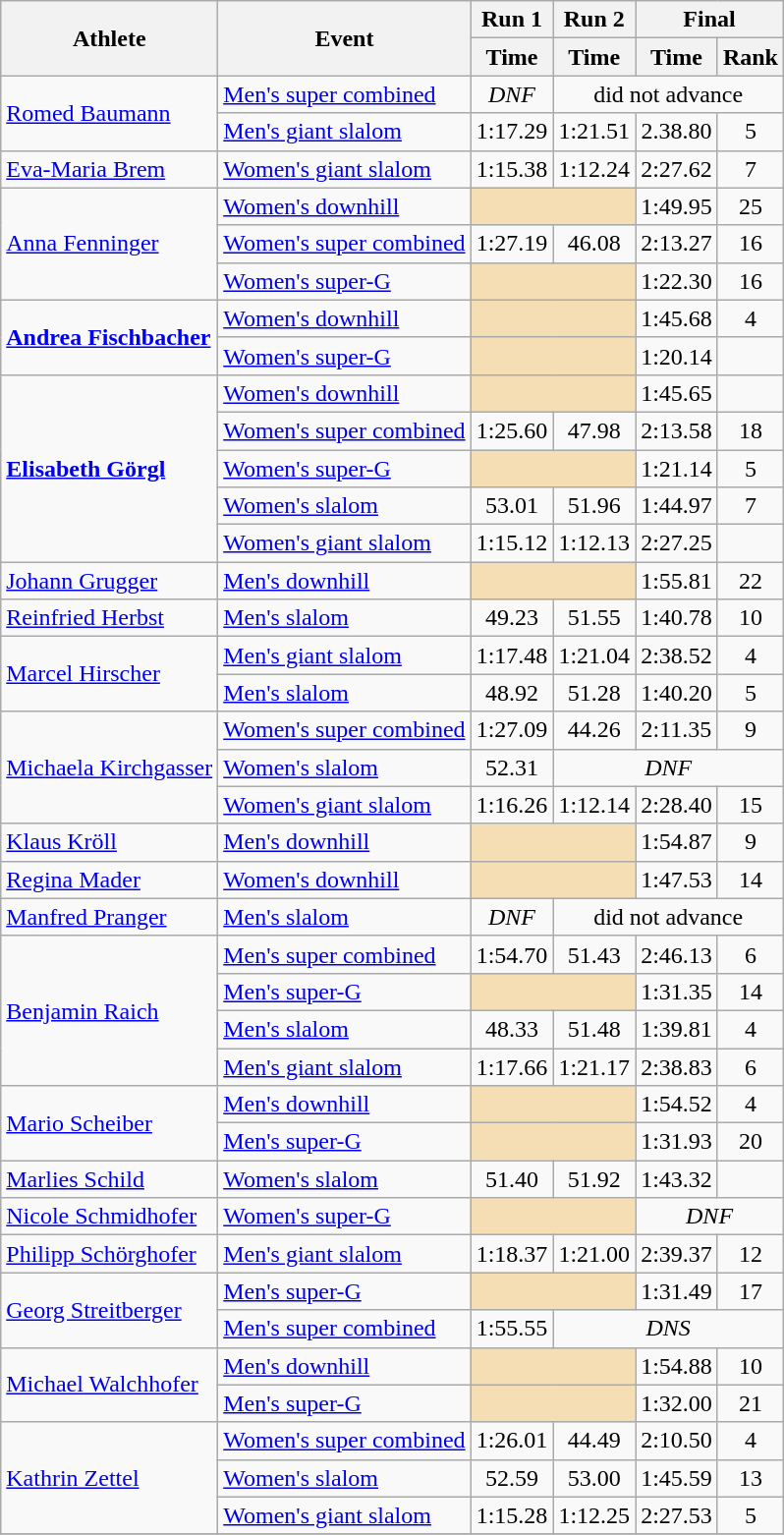<table class="wikitable">
<tr>
<th rowspan="2">Athlete</th>
<th rowspan="2">Event</th>
<th>Run 1</th>
<th>Run 2</th>
<th colspan="5">Final</th>
</tr>
<tr>
<th>Time</th>
<th>Time</th>
<th>Time</th>
<th>Rank</th>
</tr>
<tr>
<td rowspan=2><a href='#'>Romed Baumann</a></td>
<td><a href='#'>Men's super combined</a></td>
<td align="center"><em>DNF</em></td>
<td align="center" colspan="3">did not advance</td>
</tr>
<tr>
<td><a href='#'>Men's giant slalom</a></td>
<td align="center">1:17.29</td>
<td align="center">1:21.51</td>
<td align="center">2.38.80</td>
<td align="center">5</td>
</tr>
<tr>
<td><a href='#'>Eva-Maria Brem</a></td>
<td><a href='#'>Women's giant slalom</a></td>
<td align="center">1:15.38</td>
<td align="center">1:12.24</td>
<td align="center">2:27.62</td>
<td align="center">7</td>
</tr>
<tr>
<td rowspan="3"><a href='#'>Anna Fenninger</a></td>
<td><a href='#'>Women's downhill</a></td>
<td colspan="2" bgcolor="wheat"></td>
<td align="center">1:49.95</td>
<td align="center">25</td>
</tr>
<tr>
<td><a href='#'>Women's super combined</a></td>
<td align="center">1:27.19</td>
<td align="center">46.08</td>
<td align="center">2:13.27</td>
<td align="center">16</td>
</tr>
<tr>
<td><a href='#'>Women's super-G</a></td>
<td colspan="2" bgcolor="wheat"></td>
<td align="center">1:22.30</td>
<td align="center">16</td>
</tr>
<tr>
<td rowspan="2"><strong><a href='#'>Andrea Fischbacher</a></strong></td>
<td><a href='#'>Women's downhill</a></td>
<td colspan="2" bgcolor="wheat"></td>
<td align="center">1:45.68</td>
<td align="center">4</td>
</tr>
<tr>
<td><a href='#'>Women's super-G</a></td>
<td colspan="2" bgcolor="wheat"></td>
<td align="center">1:20.14</td>
<td align="center"></td>
</tr>
<tr>
<td rowspan="5"><strong><a href='#'>Elisabeth Görgl</a></strong></td>
<td><a href='#'>Women's downhill</a></td>
<td colspan="2" bgcolor="wheat"></td>
<td align="center">1:45.65</td>
<td align="center"></td>
</tr>
<tr>
<td><a href='#'>Women's super combined</a></td>
<td align="center">1:25.60</td>
<td align="center">47.98</td>
<td align="center">2:13.58</td>
<td align="center">18</td>
</tr>
<tr>
<td><a href='#'>Women's super-G</a></td>
<td colspan="2" bgcolor="wheat"></td>
<td align="center">1:21.14</td>
<td align="center">5</td>
</tr>
<tr>
<td><a href='#'>Women's slalom</a></td>
<td align="center">53.01</td>
<td align="center">51.96</td>
<td align="center">1:44.97</td>
<td align="center">7</td>
</tr>
<tr>
<td><a href='#'>Women's giant slalom</a></td>
<td align="center">1:15.12</td>
<td align="center">1:12.13</td>
<td align="center">2:27.25</td>
<td align="center"></td>
</tr>
<tr>
<td><a href='#'>Johann Grugger</a></td>
<td><a href='#'>Men's downhill</a></td>
<td colspan="2" bgcolor="wheat"></td>
<td align="center">1:55.81</td>
<td align="center">22</td>
</tr>
<tr>
<td><a href='#'>Reinfried Herbst</a></td>
<td><a href='#'>Men's slalom</a></td>
<td align="center">49.23</td>
<td align="center">51.55</td>
<td align="center">1:40.78</td>
<td align="center">10</td>
</tr>
<tr>
<td rowspan="2"><a href='#'>Marcel Hirscher</a></td>
<td><a href='#'>Men's giant slalom</a></td>
<td align="center">1:17.48</td>
<td align="center">1:21.04</td>
<td align="center">2:38.52</td>
<td align="center">4</td>
</tr>
<tr>
<td><a href='#'>Men's slalom</a></td>
<td align="center">48.92</td>
<td align="center">51.28</td>
<td align="center">1:40.20</td>
<td align="center">5</td>
</tr>
<tr>
<td rowspan="3"><a href='#'>Michaela Kirchgasser</a></td>
<td><a href='#'>Women's super combined</a></td>
<td align="center">1:27.09</td>
<td align="center">44.26</td>
<td align="center">2:11.35</td>
<td align="center">9</td>
</tr>
<tr>
<td><a href='#'>Women's slalom</a></td>
<td align="center">52.31</td>
<td align="center" colspan="3"><em>DNF</em></td>
</tr>
<tr>
<td><a href='#'>Women's giant slalom</a></td>
<td align="center">1:16.26</td>
<td align="center">1:12.14</td>
<td align="center">2:28.40</td>
<td align="center">15</td>
</tr>
<tr>
<td><a href='#'>Klaus Kröll</a></td>
<td><a href='#'>Men's downhill</a></td>
<td colspan="2" bgcolor="wheat"></td>
<td align="center">1:54.87</td>
<td align="center">9</td>
</tr>
<tr>
<td><a href='#'>Regina Mader</a></td>
<td><a href='#'>Women's downhill</a></td>
<td colspan="2" bgcolor="wheat"></td>
<td align="center">1:47.53</td>
<td align="center">14</td>
</tr>
<tr>
<td><a href='#'>Manfred Pranger</a></td>
<td><a href='#'>Men's slalom</a></td>
<td align="center"><em>DNF</em></td>
<td align="center" colspan="3">did not advance</td>
</tr>
<tr>
<td rowspan="4"><a href='#'>Benjamin Raich</a></td>
<td><a href='#'>Men's super combined</a></td>
<td align="center">1:54.70</td>
<td align="center">51.43</td>
<td align="center">2:46.13</td>
<td align="center">6</td>
</tr>
<tr>
<td><a href='#'>Men's super-G</a></td>
<td colspan="2" bgcolor="wheat"></td>
<td align="center">1:31.35</td>
<td align="center">14</td>
</tr>
<tr>
<td><a href='#'>Men's slalom</a></td>
<td align="center">48.33</td>
<td align="center">51.48</td>
<td align="center">1:39.81</td>
<td align="center">4</td>
</tr>
<tr>
<td><a href='#'>Men's giant slalom</a></td>
<td align="center">1:17.66</td>
<td align="center">1:21.17</td>
<td align="center">2:38.83</td>
<td align="center">6</td>
</tr>
<tr>
<td rowspan="2"><a href='#'>Mario Scheiber</a></td>
<td><a href='#'>Men's downhill</a></td>
<td colspan="2" bgcolor="wheat"></td>
<td align="center">1:54.52</td>
<td align="center">4</td>
</tr>
<tr>
<td><a href='#'>Men's super-G</a></td>
<td colspan="2" bgcolor="wheat"></td>
<td align="center">1:31.93</td>
<td align="center">20</td>
</tr>
<tr>
<td><a href='#'>Marlies Schild</a></td>
<td><a href='#'>Women's slalom</a></td>
<td align="center">51.40</td>
<td align="center">51.92</td>
<td align="center">1:43.32</td>
<td align="center"></td>
</tr>
<tr>
<td><a href='#'>Nicole Schmidhofer</a></td>
<td><a href='#'>Women's super-G</a></td>
<td colspan="2" bgcolor="wheat"></td>
<td align="center" colspan="2"><em>DNF</em></td>
</tr>
<tr>
<td><a href='#'>Philipp Schörghofer</a></td>
<td><a href='#'>Men's giant slalom</a></td>
<td align="center">1:18.37</td>
<td align="center">1:21.00</td>
<td align="center">2:39.37</td>
<td align="center">12</td>
</tr>
<tr>
<td rowspan="2"><a href='#'>Georg Streitberger</a></td>
<td><a href='#'>Men's super-G</a></td>
<td colspan="2" bgcolor="wheat"></td>
<td align="center">1:31.49</td>
<td align="center">17</td>
</tr>
<tr>
<td><a href='#'>Men's super combined</a></td>
<td align="center">1:55.55</td>
<td align="center" colspan="3"><em>DNS</em></td>
</tr>
<tr>
<td rowspan="2"><a href='#'>Michael Walchhofer</a></td>
<td><a href='#'>Men's downhill</a></td>
<td colspan="2" bgcolor="wheat"></td>
<td align="center">1:54.88</td>
<td align="center">10</td>
</tr>
<tr>
<td><a href='#'>Men's super-G</a></td>
<td colspan="2" bgcolor="wheat"></td>
<td align="center">1:32.00</td>
<td align="center">21</td>
</tr>
<tr>
<td rowspan="3"><a href='#'>Kathrin Zettel</a></td>
<td><a href='#'>Women's super combined</a></td>
<td align="center">1:26.01</td>
<td align="center">44.49</td>
<td align="center">2:10.50</td>
<td align="center">4</td>
</tr>
<tr>
<td><a href='#'>Women's slalom</a></td>
<td align="center">52.59</td>
<td align="center">53.00</td>
<td align="center">1:45.59</td>
<td align="center">13</td>
</tr>
<tr>
<td><a href='#'>Women's giant slalom</a></td>
<td align="center">1:15.28</td>
<td align="center">1:12.25</td>
<td align="center">2:27.53</td>
<td align="center">5</td>
</tr>
<tr>
</tr>
</table>
